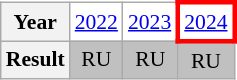<table class="wikitable" style="text-align:center; font-size:90%; background:white">
<tr>
<th>Year</th>
<td><a href='#'>2022</a></td>
<td><a href='#'>2023</a></td>
<td style="border: 3px solid red"><a href='#'>2024</a></td>
</tr>
<tr>
<th>Result</th>
<td bgcolor="silver">RU</td>
<td bgcolor="silver">RU</td>
<td bgcolor="silver">RU</td>
</tr>
</table>
